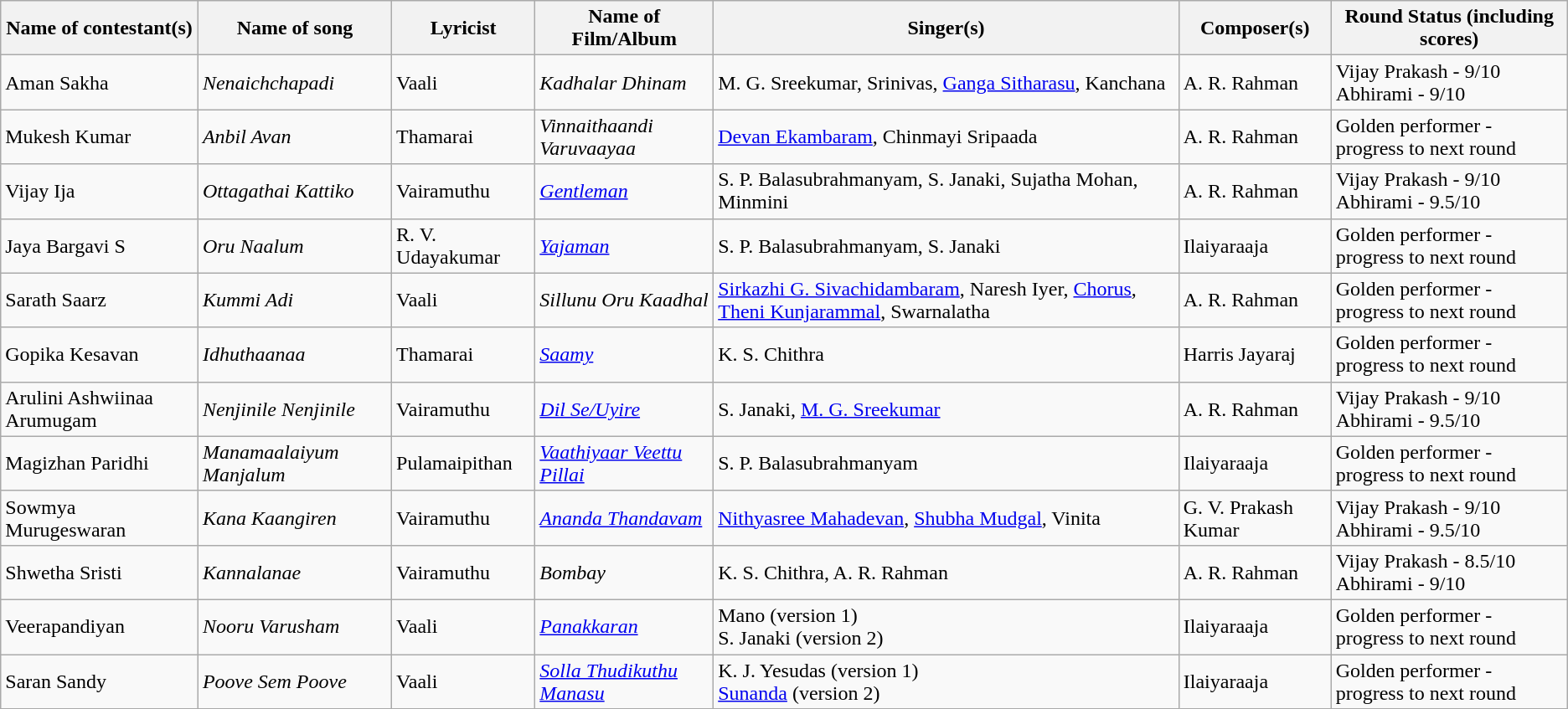<table class="wikitable">
<tr>
<th>Name of contestant(s)</th>
<th>Name of song</th>
<th>Lyricist</th>
<th>Name of Film/Album</th>
<th>Singer(s)</th>
<th>Composer(s)</th>
<th>Round Status (including scores)</th>
</tr>
<tr>
<td>Aman Sakha</td>
<td><em>Nenaichchapadi</em></td>
<td>Vaali</td>
<td><em>Kadhalar Dhinam</em></td>
<td>M. G. Sreekumar, Srinivas, <a href='#'>Ganga Sitharasu</a>, Kanchana</td>
<td>A. R. Rahman</td>
<td>Vijay Prakash - 9/10<br>Abhirami - 9/10</td>
</tr>
<tr>
<td>Mukesh Kumar</td>
<td><em>Anbil Avan</em></td>
<td>Thamarai</td>
<td><em>Vinnaithaandi Varuvaayaa</em></td>
<td><a href='#'>Devan Ekambaram</a>, Chinmayi Sripaada</td>
<td>A. R. Rahman</td>
<td>Golden performer - progress to next round</td>
</tr>
<tr>
<td>Vijay Ija</td>
<td><em>Ottagathai Kattiko</em></td>
<td>Vairamuthu</td>
<td><a href='#'><em>Gentleman</em></a></td>
<td>S. P. Balasubrahmanyam, S. Janaki, Sujatha Mohan, Minmini</td>
<td>A. R. Rahman</td>
<td>Vijay Prakash - 9/10<br>Abhirami - 9.5/10</td>
</tr>
<tr>
<td>Jaya Bargavi S</td>
<td><em>Oru Naalum</em></td>
<td>R. V. Udayakumar</td>
<td><a href='#'><em>Yajaman</em></a></td>
<td>S. P. Balasubrahmanyam, S. Janaki</td>
<td>Ilaiyaraaja</td>
<td>Golden performer - progress to next round</td>
</tr>
<tr>
<td>Sarath Saarz</td>
<td><em>Kummi Adi</em></td>
<td>Vaali</td>
<td><em>Sillunu Oru Kaadhal</em></td>
<td><a href='#'>Sirkazhi G. Sivachidambaram</a>, Naresh Iyer, <a href='#'>Chorus</a>, <a href='#'>Theni Kunjarammal</a>, Swarnalatha</td>
<td>A. R. Rahman</td>
<td>Golden performer - progress to next round</td>
</tr>
<tr>
<td>Gopika Kesavan</td>
<td><em>Idhuthaanaa</em></td>
<td>Thamarai</td>
<td><a href='#'><em>Saamy</em></a></td>
<td>K. S. Chithra</td>
<td>Harris Jayaraj</td>
<td>Golden performer - progress to next round</td>
</tr>
<tr>
<td>Arulini Ashwiinaa Arumugam</td>
<td><em>Nenjinile Nenjinile</em></td>
<td>Vairamuthu</td>
<td><a href='#'><em>Dil Se/Uyire</em></a></td>
<td>S. Janaki, <a href='#'>M. G. Sreekumar</a></td>
<td>A. R. Rahman</td>
<td>Vijay Prakash - 9/10<br>Abhirami - 9.5/10</td>
</tr>
<tr>
<td>Magizhan Paridhi</td>
<td><em>Manamaalaiyum Manjalum</em></td>
<td>Pulamaipithan</td>
<td><a href='#'><em>Vaathiyaar Veettu Pillai</em></a></td>
<td>S. P. Balasubrahmanyam</td>
<td>Ilaiyaraaja</td>
<td>Golden performer - progress to next round</td>
</tr>
<tr>
<td>Sowmya Murugeswaran</td>
<td><em>Kana Kaangiren</em></td>
<td>Vairamuthu</td>
<td><a href='#'><em>Ananda Thandavam</em></a></td>
<td><a href='#'>Nithyasree Mahadevan</a>, <a href='#'>Shubha Mudgal</a>, Vinita</td>
<td>G. V. Prakash Kumar</td>
<td>Vijay Prakash - 9/10<br>Abhirami - 9.5/10</td>
</tr>
<tr>
<td>Shwetha Sristi</td>
<td><em>Kannalanae</em></td>
<td>Vairamuthu</td>
<td><em>Bombay</em></td>
<td>K. S. Chithra, A. R. Rahman</td>
<td>A. R. Rahman</td>
<td>Vijay Prakash - 8.5/10<br>Abhirami - 9/10</td>
</tr>
<tr>
<td>Veerapandiyan</td>
<td><em>Nooru Varusham</em></td>
<td>Vaali</td>
<td><a href='#'><em>Panakkaran</em></a></td>
<td>Mano (version 1)<br>S. Janaki (version 2)</td>
<td>Ilaiyaraaja</td>
<td>Golden performer - progress to next round</td>
</tr>
<tr>
<td>Saran Sandy</td>
<td><em>Poove Sem Poove</em></td>
<td>Vaali</td>
<td><a href='#'><em>Solla Thudikuthu Manasu</em></a></td>
<td>K. J. Yesudas (version 1)<br><a href='#'>Sunanda</a> (version 2)</td>
<td>Ilaiyaraaja</td>
<td>Golden performer - progress to next round</td>
</tr>
</table>
